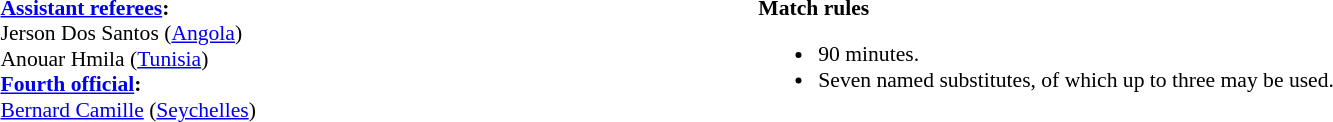<table style="width:100%; font-size:90%;">
<tr>
<td><br><strong><a href='#'>Assistant referees</a>:</strong>
<br>Jerson Dos Santos (<a href='#'>Angola</a>)
<br>Anouar Hmila (<a href='#'>Tunisia</a>)
<br><strong><a href='#'>Fourth official</a>:</strong>
<br><a href='#'>Bernard Camille</a> (<a href='#'>Seychelles</a>)</td>
<td style="width:60%; vertical-align:top;"><br><strong>Match rules</strong><ul><li>90 minutes.</li><li>Seven named substitutes, of which up to three may be used.</li></ul></td>
</tr>
</table>
